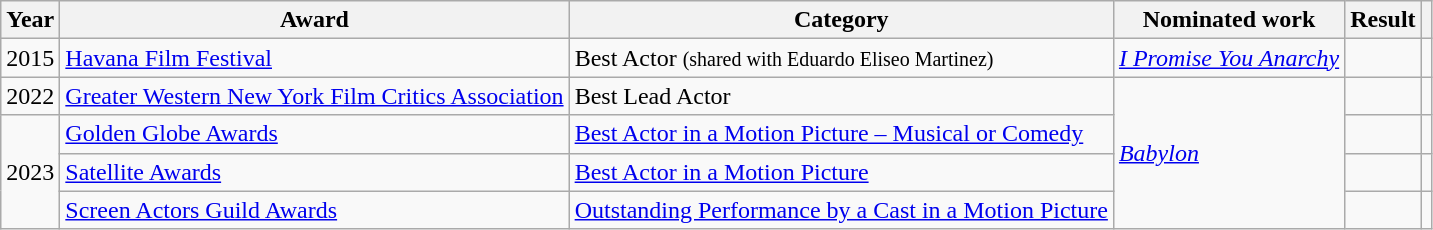<table class="wikitable">
<tr>
<th>Year</th>
<th>Award</th>
<th>Category</th>
<th>Nominated work</th>
<th>Result</th>
<th></th>
</tr>
<tr>
<td>2015</td>
<td><a href='#'>Havana Film Festival</a></td>
<td>Best Actor <small>(shared with Eduardo Eliseo Martinez)</small></td>
<td><em><a href='#'>I Promise You Anarchy</a></em></td>
<td></td>
<td style="text-align:center;"></td>
</tr>
<tr>
<td>2022</td>
<td><a href='#'>Greater Western New York Film Critics Association</a></td>
<td>Best Lead Actor</td>
<td rowspan="5"><em><a href='#'>Babylon</a></em></td>
<td></td>
<td style="text-align:center;"></td>
</tr>
<tr>
<td rowspan="3">2023</td>
<td><a href='#'>Golden Globe Awards</a></td>
<td><a href='#'>Best Actor in a Motion Picture – Musical or Comedy</a></td>
<td></td>
<td style="text-align:center;"></td>
</tr>
<tr>
<td><a href='#'>Satellite Awards</a></td>
<td><a href='#'>Best Actor in a Motion Picture</a></td>
<td></td>
<td style="text-align:center;"></td>
</tr>
<tr>
<td><a href='#'>Screen Actors Guild Awards</a></td>
<td><a href='#'>Outstanding Performance by a Cast in a Motion Picture</a></td>
<td></td>
<td style="text-align:center;"></td>
</tr>
</table>
